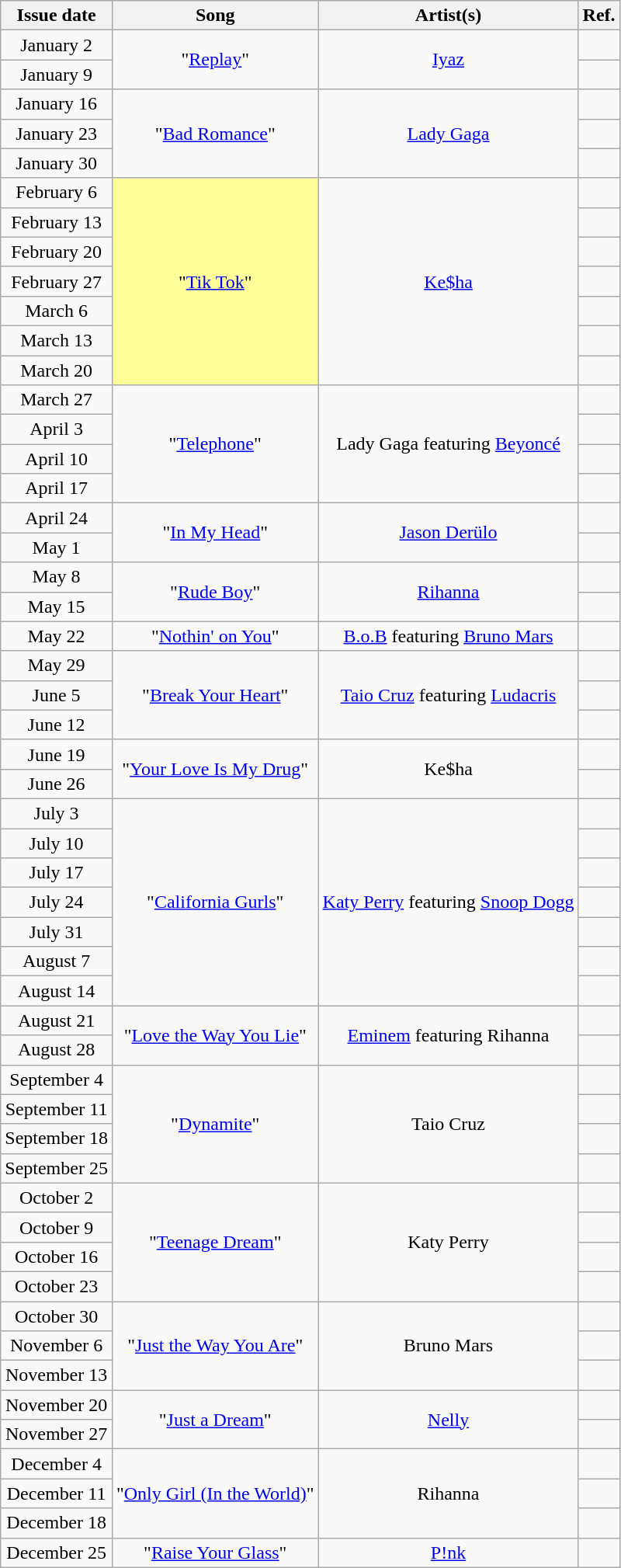<table class="wikitable" style="text-align: center">
<tr>
<th>Issue date</th>
<th>Song</th>
<th>Artist(s)</th>
<th>Ref.</th>
</tr>
<tr>
<td>January 2</td>
<td rowspan="2">"<a href='#'>Replay</a>"</td>
<td rowspan="2"><a href='#'>Iyaz</a></td>
<td></td>
</tr>
<tr>
<td>January 9</td>
<td></td>
</tr>
<tr>
<td>January 16</td>
<td rowspan="3">"<a href='#'>Bad Romance</a>"</td>
<td rowspan="3"><a href='#'>Lady Gaga</a></td>
<td></td>
</tr>
<tr>
<td>January 23</td>
<td></td>
</tr>
<tr>
<td>January 30</td>
<td></td>
</tr>
<tr>
<td>February 6</td>
<td bgcolor=#FFFF99 rowspan="7">"<a href='#'>Tik Tok</a>" </td>
<td rowspan="7"><a href='#'>Ke$ha</a></td>
<td></td>
</tr>
<tr>
<td>February 13</td>
<td></td>
</tr>
<tr>
<td>February 20</td>
<td></td>
</tr>
<tr>
<td>February 27</td>
<td></td>
</tr>
<tr>
<td>March 6</td>
<td></td>
</tr>
<tr>
<td>March 13</td>
<td></td>
</tr>
<tr>
<td>March 20</td>
<td></td>
</tr>
<tr>
<td>March 27</td>
<td rowspan="4">"<a href='#'>Telephone</a>"</td>
<td rowspan="4">Lady Gaga featuring <a href='#'>Beyoncé</a></td>
<td></td>
</tr>
<tr>
<td>April 3</td>
<td></td>
</tr>
<tr>
<td>April 10</td>
<td></td>
</tr>
<tr>
<td>April 17</td>
<td></td>
</tr>
<tr>
<td>April 24</td>
<td rowspan="2">"<a href='#'>In My Head</a>"</td>
<td rowspan="2"><a href='#'>Jason Derülo</a></td>
<td></td>
</tr>
<tr>
<td>May 1</td>
<td></td>
</tr>
<tr>
<td>May 8</td>
<td rowspan="2">"<a href='#'>Rude Boy</a>"</td>
<td rowspan="2"><a href='#'>Rihanna</a></td>
<td></td>
</tr>
<tr>
<td>May 15</td>
<td></td>
</tr>
<tr>
<td>May 22</td>
<td>"<a href='#'>Nothin' on You</a>"</td>
<td><a href='#'>B.o.B</a> featuring <a href='#'>Bruno Mars</a></td>
<td></td>
</tr>
<tr>
<td>May 29</td>
<td rowspan="3">"<a href='#'>Break Your Heart</a>"</td>
<td rowspan="3"><a href='#'>Taio Cruz</a> featuring <a href='#'>Ludacris</a></td>
<td></td>
</tr>
<tr>
<td>June 5</td>
<td></td>
</tr>
<tr>
<td>June 12</td>
<td></td>
</tr>
<tr>
<td>June 19</td>
<td rowspan="2">"<a href='#'>Your Love Is My Drug</a>"</td>
<td rowspan="2">Ke$ha</td>
<td></td>
</tr>
<tr>
<td>June 26</td>
<td></td>
</tr>
<tr>
<td>July 3</td>
<td rowspan="7">"<a href='#'>California Gurls</a>"</td>
<td rowspan="7"><a href='#'>Katy Perry</a> featuring <a href='#'>Snoop Dogg</a></td>
<td></td>
</tr>
<tr>
<td>July 10</td>
<td></td>
</tr>
<tr>
<td>July 17</td>
<td></td>
</tr>
<tr>
<td>July 24</td>
<td></td>
</tr>
<tr>
<td>July 31</td>
<td></td>
</tr>
<tr>
<td>August 7</td>
<td></td>
</tr>
<tr>
<td>August 14</td>
<td></td>
</tr>
<tr>
<td>August 21</td>
<td rowspan="2">"<a href='#'>Love the Way You Lie</a>"</td>
<td rowspan="2"><a href='#'>Eminem</a> featuring Rihanna</td>
<td></td>
</tr>
<tr>
<td>August 28</td>
<td></td>
</tr>
<tr>
<td>September 4</td>
<td rowspan="4">"<a href='#'>Dynamite</a>"</td>
<td rowspan="4">Taio Cruz</td>
<td></td>
</tr>
<tr>
<td>September 11</td>
<td></td>
</tr>
<tr>
<td>September 18</td>
<td></td>
</tr>
<tr>
<td>September 25</td>
<td></td>
</tr>
<tr>
<td>October 2</td>
<td rowspan="4">"<a href='#'>Teenage Dream</a>"</td>
<td rowspan="4">Katy Perry</td>
<td></td>
</tr>
<tr>
<td>October 9</td>
<td></td>
</tr>
<tr>
<td>October 16</td>
<td></td>
</tr>
<tr>
<td>October 23</td>
<td></td>
</tr>
<tr>
<td>October 30</td>
<td rowspan="3">"<a href='#'>Just the Way You Are</a>"</td>
<td rowspan="3">Bruno Mars</td>
<td></td>
</tr>
<tr>
<td>November 6</td>
<td></td>
</tr>
<tr>
<td>November 13</td>
<td></td>
</tr>
<tr>
<td>November 20</td>
<td rowspan="2">"<a href='#'>Just a Dream</a>"</td>
<td rowspan="2"><a href='#'>Nelly</a></td>
<td></td>
</tr>
<tr>
<td>November 27</td>
<td></td>
</tr>
<tr>
<td>December 4</td>
<td rowspan="3">"<a href='#'>Only Girl (In the World)</a>"</td>
<td rowspan="3">Rihanna</td>
<td></td>
</tr>
<tr>
<td>December 11</td>
<td></td>
</tr>
<tr>
<td>December 18</td>
<td></td>
</tr>
<tr>
<td>December 25</td>
<td>"<a href='#'>Raise Your Glass</a>"</td>
<td><a href='#'>P!nk</a></td>
<td></td>
</tr>
</table>
